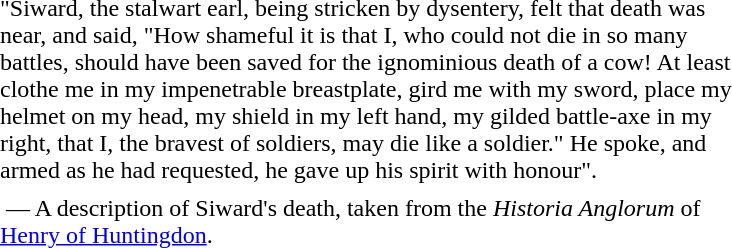<table class="toccolours" style="float: left; margin-left: 1em; margin-right: 2em; font-size: 100%; background:#dddddd9; color:black; width:40em; max-width: 40%;" cellspacing="5">
<tr>
<td style="text-align: left;">"Siward, the stalwart earl, being stricken by dysentery, felt that death was near, and said, "How shameful it is that I, who could not die in so many battles, should have been saved for the ignominious death of a cow! At least clothe me in my impenetrable breastplate, gird me with my sword, place my helmet on my head, my shield in my left hand, my gilded battle-axe in my right, that I, the bravest of soldiers, may die like a soldier." He spoke, and armed as he had requested, he gave up his spirit with honour".</td>
</tr>
<tr>
<td style="text-align: left;"> — A description of Siward's death, taken from the <em>Historia Anglorum</em> of <a href='#'>Henry of Huntingdon</a>.</td>
</tr>
</table>
